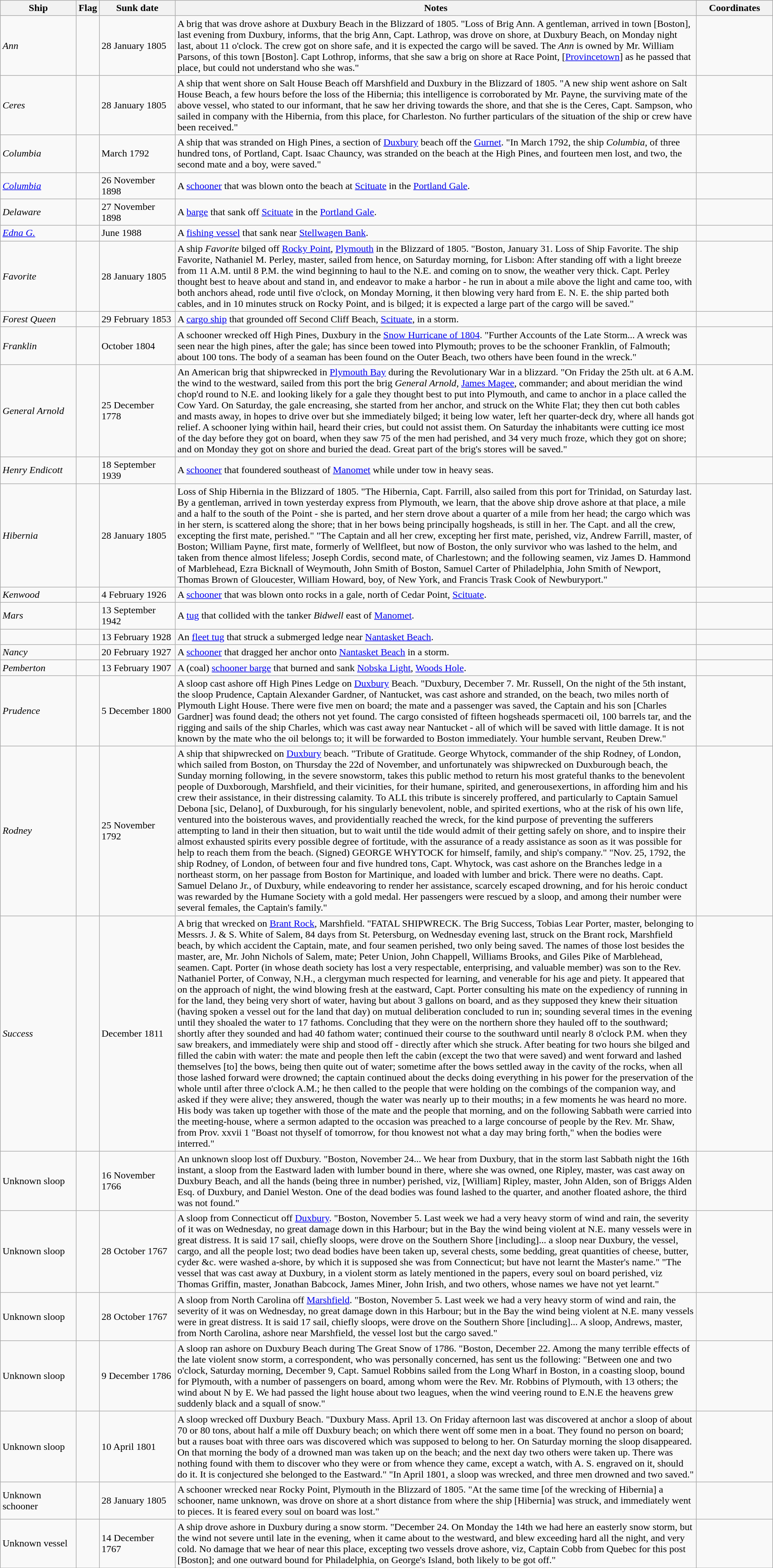<table class=wikitable | style = "width:100%">
<tr>
<th style="width:10%">Ship</th>
<th>Flag</th>
<th style="width:10%">Sunk date</th>
<th style="width:70%">Notes</th>
<th style="width:10%">Coordinates</th>
</tr>
<tr>
<td><em>Ann</em></td>
<td></td>
<td>28 January 1805</td>
<td>A brig that was drove ashore at Duxbury Beach in the Blizzard of 1805. "Loss of Brig Ann. A gentleman, arrived in town [Boston], last evening from Duxbury, informs, that the brig Ann, Capt. Lathrop, was drove on shore, at Duxbury Beach, on Monday night last, about 11 o'clock. The crew got on shore safe, and it is expected the cargo will be saved. The <em>Ann</em> is owned by Mr. William Parsons, of this town [Boston]. Capt Lothrop, informs, that she saw a brig on shore at Race Point, [<a href='#'>Provincetown</a>] as he passed that place, but could not understand who she was."</td>
<td></td>
</tr>
<tr>
<td><em>Ceres</em></td>
<td></td>
<td>28 January 1805</td>
<td>A ship that went shore on Salt House Beach off Marshfield and Duxbury in the Blizzard of 1805. "A new ship went ashore on Salt House Beach, a few hours before the loss of the Hibernia; this intelligence is corroborated by Mr. Payne, the surviving mate of the above vessel, who stated to our informant, that he saw her driving towards the shore, and that she is the Ceres, Capt. Sampson, who sailed in company with the Hibernia, from this place, for Charleston. No further particulars of the situation of the ship or crew have been received."</td>
<td></td>
</tr>
<tr>
<td><em>Columbia</em></td>
<td></td>
<td>March 1792</td>
<td>A ship that was stranded on High Pines, a section of <a href='#'>Duxbury</a> beach off the <a href='#'>Gurnet</a>. "In March 1792, the ship <em>Columbia</em>, of three hundred tons, of Portland, Capt. Isaac Chauncy, was stranded on the beach at the High Pines, and fourteen men lost, and two, the second mate and a boy, were saved."</td>
<td></td>
</tr>
<tr>
<td><a href='#'><em>Columbia</em></a></td>
<td></td>
<td>26 November 1898</td>
<td>A <a href='#'>schooner</a> that was blown onto the beach at <a href='#'>Scituate</a> in the <a href='#'>Portland Gale</a>.</td>
</tr>
<tr>
<td><em>Delaware</em></td>
<td></td>
<td>27 November 1898</td>
<td>A <a href='#'>barge</a> that sank off <a href='#'>Scituate</a> in the <a href='#'>Portland Gale</a>.</td>
<td></td>
</tr>
<tr>
<td><a href='#'><em>Edna G.</em></a></td>
<td></td>
<td>June 1988</td>
<td>A <a href='#'>fishing vessel</a> that sank near <a href='#'>Stellwagen Bank</a>.</td>
<td></td>
</tr>
<tr>
<td><em>Favorite</em></td>
<td></td>
<td>28 January 1805</td>
<td>A ship <em>Favorite</em> bilged off <a href='#'>Rocky Point</a>, <a href='#'>Plymouth</a> in the Blizzard of 1805. "Boston, January 31. Loss of Ship Favorite. The ship Favorite, Nathaniel M. Perley, master, sailed from hence, on Saturday morning, for Lisbon: After standing off with a light breeze from 11 A.M. until 8 P.M. the wind beginning to haul to the N.E. and coming on to snow, the weather very thick. Capt. Perley thought best to heave about and stand in, and endeavor to make a harbor - he run in about a mile above the light and came too, with both anchors ahead, rode until five o'clock, on Monday Morning, it then blowing very hard from E. N. E. the ship parted both cables, and in 10 minutes struck on Rocky Point, and is bilged; it is expected a large part of the cargo will be saved."</td>
<td></td>
</tr>
<tr>
<td><em>Forest Queen</em></td>
<td></td>
<td>29 February 1853</td>
<td>A <a href='#'>cargo ship</a> that grounded off Second Cliff Beach, <a href='#'>Scituate</a>, in a storm.</td>
<td></td>
</tr>
<tr>
<td><em>Franklin</em></td>
<td></td>
<td>October 1804</td>
<td>A schooner wrecked off High Pines, Duxbury in the <a href='#'>Snow Hurricane of 1804</a>. "Further Accounts of the Late Storm... A wreck was seen near the high pines, after the gale; has since been towed into Plymouth; proves to be the schooner Franklin, of Falmouth; about 100 tons. The body of a seaman has been found on the Outer Beach, two others have been found in the wreck."</td>
<td></td>
</tr>
<tr>
<td><em>General Arnold</em></td>
<td></td>
<td>25 December 1778</td>
<td>An American brig that shipwrecked in <a href='#'>Plymouth Bay</a> during the Revolutionary War in a blizzard. "On Friday the 25th ult. at 6 A.M. the wind to the westward, sailed from this port the brig <em>General Arnold</em>, <a href='#'>James Magee</a>, commander; and about meridian the wind chop'd round to N.E. and looking likely for a gale they thought best to put into Plymouth, and came to anchor in a place called the Cow Yard. On Saturday, the gale encreasing, she started from her anchor, and struck on the White Flat; they then cut both cables and masts away, in hopes to drive over but she immediately bilged; it being low water, left her quarter-deck dry, where all hands got relief. A schooner lying within hail, heard their cries, but could not assist them. On Saturday the inhabitants were cutting ice most of the day before they got on board, when they saw 75 of the men had perished, and 34 very much froze, which they got on shore; and on Monday they got on shore and buried the dead. Great part of the brig's stores will be saved."</td>
<td></td>
</tr>
<tr>
<td><em>Henry Endicott</em></td>
<td></td>
<td>18 September 1939</td>
<td>A <a href='#'>schooner</a> that foundered southeast of <a href='#'>Manomet</a> while under tow in heavy seas.</td>
<td></td>
</tr>
<tr>
<td><em>Hibernia</em></td>
<td></td>
<td>28 January 1805</td>
<td>Loss of Ship Hibernia in the Blizzard of 1805. "The Hibernia, Capt. Farrill, also sailed from this port for Trinidad, on Saturday last. By a gentleman, arrived in town yesterday express from Plymouth, we learn, that the above ship drove ashore at that place, a mile and a half to the south of the Point - she is parted, and her stern drove about a quarter of a mile from her head; the cargo which was in her stern, is scattered along the shore; that in her bows being principally hogsheads, is still in her. The Capt. and all the crew, excepting the first mate, perished." "The Captain and all her crew, excepting her first mate, perished, viz, Andrew Farrill, master, of Boston; William Payne, first mate, formerly of Wellfleet, but now of Boston, the only survivor who was lashed to the helm, and taken from thence almost lifeless; Joseph Cordis, second mate, of Charlestown; and the following seamen, viz James D. Hammond of Marblehead, Ezra Bicknall of Weymouth, John Smith of Boston, Samuel Carter of Philadelphia, John Smith of Newport, Thomas Brown of Gloucester, William Howard, boy, of New York, and Francis Trask Cook of Newburyport."</td>
<td></td>
</tr>
<tr>
<td><em>Kenwood</em></td>
<td></td>
<td>4 February 1926</td>
<td>A <a href='#'>schooner</a> that was blown onto rocks in a gale, north of Cedar Point, <a href='#'>Scituate</a>.</td>
<td></td>
</tr>
<tr>
<td><em>Mars</em></td>
<td></td>
<td>13 September 1942</td>
<td>A <a href='#'>tug</a> that collided with the tanker <em>Bidwell</em> east of <a href='#'>Manomet</a>.</td>
<td></td>
</tr>
<tr>
<td></td>
<td></td>
<td>13 February 1928</td>
<td>An  <a href='#'>fleet tug</a> that struck a submerged ledge near <a href='#'>Nantasket Beach</a>.</td>
<td></td>
</tr>
<tr>
<td><em>Nancy</em></td>
<td></td>
<td>20 February 1927</td>
<td>A <a href='#'>schooner</a> that dragged her anchor onto <a href='#'>Nantasket Beach</a> in a storm.</td>
<td></td>
</tr>
<tr>
<td><em>Pemberton</em></td>
<td></td>
<td>13 February 1907</td>
<td>A (coal) <a href='#'>schooner barge</a> that burned and sank <a href='#'>Nobska Light</a>, <a href='#'>Woods Hole</a>.</td>
<td></td>
</tr>
<tr>
<td><em>Prudence</em></td>
<td></td>
<td>5 December 1800</td>
<td>A sloop cast ashore off High Pines Ledge on <a href='#'>Duxbury</a> Beach. "Duxbury, December 7. Mr. Russell, On the night of the 5th instant, the sloop Prudence, Captain Alexander Gardner, of Nantucket, was cast ashore and stranded, on the beach, two miles north of Plymouth Light House. There were five men on board; the mate and a passenger was saved, the Captain and his son [Charles Gardner] was found dead; the others not yet found. The cargo consisted of fifteen hogsheads spermaceti oil, 100 barrels tar, and the rigging and sails of the ship Charles, which was cast away near Nantucket - all of which will be saved with little damage. It is not known by the mate who the oil belongs to; it will be forwarded to Boston immediately. Your humble servant, Reuben Drew."</td>
<td></td>
</tr>
<tr>
<td><em>Rodney</em></td>
<td></td>
<td>25 November 1792</td>
<td>A ship that shipwrecked on <a href='#'>Duxbury</a> beach. "Tribute of Gratitude. George Whytock, commander of the ship Rodney, of London, which sailed from Boston, on Thursday the 22d of November, and unfortunately was shipwrecked on Duxburough beach, the Sunday morning following, in the severe snowstorm, takes this public method to return his most grateful thanks to the benevolent people of Duxborough, Marshfield, and their vicinities, for their humane, spirited, and generousexertions, in affording him and his crew their assistance, in their distressing calamity. To ALL this tribute is sincerely proffered, and particularly to Captain Samuel Debona [sic, Delano], of Duxburough, for his singularly benevolent, noble, and spirited exertions, who at the risk of his own life, ventured into the boisterous waves, and providentially reached the wreck, for the kind purpose of preventing the sufferers attempting to land in their then situation, but to wait until the tide would admit of their getting safely on shore, and to inspire their almost exhausted spirits every possible degree of fortitude, with the assurance of a ready assistance as soon as it was possible for help to reach them from the beach. (Signed) GEORGE WHYTOCK for himself, family, and ship's company." "Nov. 25, 1792, the ship Rodney, of London, of between four and five hundred tons, Capt. Whytock, was cast ashore on the Branches ledge in a northeast storm, on her passage from Boston for Martinique, and loaded with lumber and brick. There were no deaths. Capt. Samuel Delano Jr., of Duxbury, while endeavoring to render her assistance, scarcely escaped drowning, and for his heroic conduct was rewarded by the Humane Society with a gold medal. Her passengers were rescued by a sloop, and among their number were several females, the Captain's family."</td>
<td></td>
</tr>
<tr>
<td><em>Success</em></td>
<td></td>
<td>December 1811</td>
<td>A brig that wrecked on <a href='#'>Brant Rock</a>, Marshfield. "FATAL SHIPWRECK. The Brig Success, Tobias Lear Porter, master, belonging to Messrs. J. & S. White of Salem, 84 days from St. Petersburg, on Wednesday evening last, struck on the Brant rock, Marshfield beach, by which accident the Captain, mate, and four seamen perished, two only being saved. The names of those lost besides the master, are, Mr. John Nichols of Salem, mate; Peter Union, John Chappell, Williams Brooks, and Giles Pike of Marblehead, seamen. Capt. Porter (in whose death society has lost a very respectable, enterprising, and valuable member) was son to the Rev. Nathaniel Porter, of Conway, N.H., a clergyman much respected for learning, and venerable for his age and piety. It appeared that on the approach of night, the wind blowing fresh at the eastward, Capt. Porter consulting his mate on the expediency of running in for the land, they being very short of water, having but about 3 gallons on board, and as they supposed they knew their situation (having spoken a vessel out for the land that day) on mutual deliberation concluded to run in; sounding several times in the evening until they shoaled the water to 17 fathoms. Concluding that they were on the northern shore they hauled off to the southward; shortly after they sounded and had 40 fathom water; continued their course to the southward until nearly 8 o'clock P.M. when they saw breakers, and immediately were ship and stood off - directly after which she struck. After beating for two hours she bilged and filled the cabin with water: the mate and people then left the cabin (except the two that were saved) and went forward and lashed themselves [to] the bows, being then quite out of water; sometime after the bows settled away in the cavity of the rocks, when all those lashed forward were drowned; the captain continued about the decks doing everything in his power for the preservation of the whole until after three o'clock A.M.; he then called to the people that were holding on the combings of the companion way, and asked if they were alive; they answered, though the water was nearly up to their mouths; in a few moments he was heard no more. His body was taken up together with those of the mate and the people that morning, and on the following Sabbath were carried into the meeting-house, where a sermon adapted to the occasion was preached to a large concourse of people by the Rev. Mr. Shaw, from Prov. xxvii 1 "Boast not thyself of tomorrow, for thou knowest not what a day may bring forth," when the bodies were interred."</td>
<td></td>
</tr>
<tr>
<td>Unknown sloop</td>
<td></td>
<td>16 November 1766</td>
<td>An unknown sloop lost off Duxbury. "Boston, November 24... We hear from Duxbury, that in the storm last Sabbath night the 16th instant, a sloop from the Eastward laden with lumber bound in there, where she was owned, one Ripley, master, was cast away on Duxbury Beach, and all the hands (being three in number) perished, viz, [William] Ripley, master, John Alden, son of Briggs Alden Esq. of Duxbury, and Daniel Weston. One of the dead bodies was found lashed to the quarter, and another floated ashore, the third was not found."</td>
<td></td>
</tr>
<tr>
<td>Unknown sloop</td>
<td></td>
<td>28 October 1767</td>
<td>A sloop from Connecticut off <a href='#'>Duxbury</a>. "Boston, November 5. Last week we had a very heavy storm of wind and rain, the severity of it was on Wednesday, no great damage down in this Harbour; but in the Bay the wind being violent at N.E. many vessels were in great distress. It is said 17 sail, chiefly sloops, were drove on the Southern Shore [including]... a sloop near Duxbury, the vessel, cargo, and all the people lost; two dead bodies have been taken up, several chests, some bedding, great quantities of cheese, butter, cyder &c. were washed a-shore, by which it is supposed she was from Connecticut; but have not learnt the Master's name." "The vessel that was cast away at Duxbury, in a violent storm as lately mentioned in the papers, every soul on board perished, viz Thomas Griffin, master, Jonathan Babcock, James Miner, John Irish, and two others, whose names we have not yet learnt."</td>
<td></td>
</tr>
<tr>
<td>Unknown sloop</td>
<td></td>
<td>28 October 1767</td>
<td>A sloop from North Carolina off <a href='#'>Marshfield</a>. "Boston, November 5. Last week we had a very heavy storm of wind and rain, the severity of it was on Wednesday, no great damage down in this Harbour; but in the Bay the wind being violent at N.E. many vessels were in great distress. It is said 17 sail, chiefly sloops, were drove on the Southern Shore [including]... A sloop, Andrews, master, from North Carolina, ashore near Marshfield, the vessel lost but the cargo saved."</td>
<td></td>
</tr>
<tr>
<td>Unknown sloop</td>
<td></td>
<td>9 December 1786</td>
<td>A sloop ran ashore on Duxbury Beach during The Great Snow of 1786. "Boston, December 22. Among the many terrible effects of the late violent snow storm, a correspondent, who was personally concerned, has sent us the following: "Between one and two o'clock, Saturday morning, December 9, Capt. Samuel Robbins sailed from the Long Wharf in Boston, in a coasting sloop, bound for Plymouth, with a number of passengers on board, among whom were the Rev. Mr. Robbins of Plymouth, with 13 others; the wind about N by E. We had passed the light house about two leagues, when the wind veering round to E.N.E the heavens grew suddenly black and a squall of snow."</td>
<td></td>
</tr>
<tr>
<td>Unknown sloop</td>
<td></td>
<td>10 April 1801</td>
<td>A sloop wrecked off Duxbury Beach. "Duxbury Mass. April 13. On Friday afternoon last was discovered at anchor a sloop of about 70 or 80 tons, about half a mile off Duxbury beach; on which there went off some men in a boat. They found no person on board; but a rauses boat with three oars was discovered which was supposed to belong to her. On Saturday morning the sloop disappeared. On that morning the body of a drowned man was taken up on the beach; and the next day two others were taken up. There was nothing found with them to discover who they were or from whence they came, except a watch, with A. S. engraved on it, should do it. It is conjectured she belonged to the Eastward." "In April 1801, a sloop was wrecked, and three men drowned and two saved."</td>
<td></td>
</tr>
<tr>
<td>Unknown schooner</td>
<td></td>
<td>28 January 1805</td>
<td>A schooner wrecked near Rocky Point, Plymouth in the Blizzard of 1805. "At the same time [of the wrecking of Hibernia] a schooner, name unknown, was drove on shore at a short distance from where the ship [Hibernia] was struck, and immediately went to pieces. It is feared every soul on board was lost."</td>
<td></td>
</tr>
<tr>
<td>Unknown vessel</td>
<td></td>
<td>14 December 1767</td>
<td>A ship drove ashore in Duxbury during a snow storm. "December 24. On Monday the 14th we had here an easterly snow storm, but the wind not severe until late in the evening, when it came about to the westward, and blew exceeding hard all the night, and very cold. No damage that we hear of near this place, excepting two vessels drove ashore, viz, Captain Cobb from Quebec for this post [Boston]; and one outward bound for Philadelphia, on George's Island, both likely to be got off."</td>
<td></td>
</tr>
<tr>
</tr>
</table>
